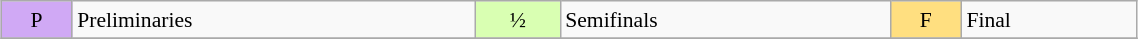<table class="wikitable" style="margin:0.5em auto; font-size:90%; line-height:1.25em;" width=60%;>
<tr>
<td style="background-color:#D0A9F5;text-align:center;">P</td>
<td>Preliminaries</td>
<td style="background-color:#D9FFB2;text-align:center;">½</td>
<td>Semifinals</td>
<td style="background-color:#FFDF80;text-align:center;">F</td>
<td>Final</td>
</tr>
<tr>
</tr>
</table>
